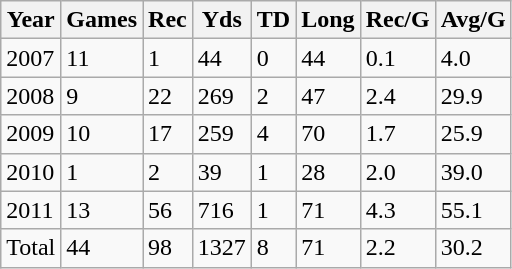<table class="wikitable">
<tr>
<th>Year</th>
<th>Games</th>
<th>Rec</th>
<th>Yds</th>
<th>TD</th>
<th>Long</th>
<th>Rec/G</th>
<th>Avg/G</th>
</tr>
<tr>
<td>2007</td>
<td>11</td>
<td>1</td>
<td>44</td>
<td>0</td>
<td>44</td>
<td>0.1</td>
<td>4.0</td>
</tr>
<tr>
<td>2008</td>
<td>9</td>
<td>22</td>
<td>269</td>
<td>2</td>
<td>47</td>
<td>2.4</td>
<td>29.9</td>
</tr>
<tr>
<td>2009</td>
<td>10</td>
<td>17</td>
<td>259</td>
<td>4</td>
<td>70</td>
<td>1.7</td>
<td>25.9</td>
</tr>
<tr>
<td>2010</td>
<td>1</td>
<td>2</td>
<td>39</td>
<td>1</td>
<td>28</td>
<td>2.0</td>
<td>39.0</td>
</tr>
<tr>
<td>2011</td>
<td>13</td>
<td>56</td>
<td>716</td>
<td>1</td>
<td>71</td>
<td>4.3</td>
<td>55.1</td>
</tr>
<tr>
<td>Total</td>
<td>44</td>
<td>98</td>
<td>1327</td>
<td>8</td>
<td>71</td>
<td>2.2</td>
<td>30.2</td>
</tr>
</table>
